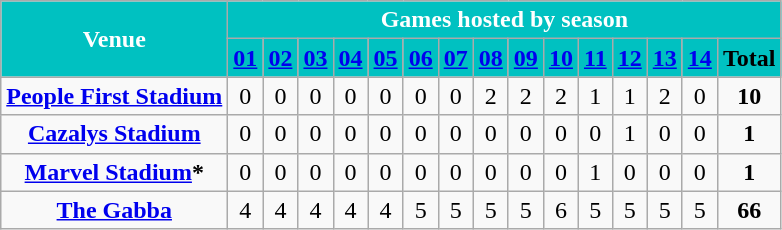<table class="wikitable" style="font-size:100%">
<tr>
<th rowspan=2 style="background:#00c1c1; color:white;">Venue</th>
<th colspan="15" style="background:#00c1c1; color:white;">Games hosted by season</th>
</tr>
<tr align=center style="background:#00c1c1;">
<td><strong><a href='#'><span>01</span></a></strong></td>
<td><strong><a href='#'><span>02</span></a></strong></td>
<td><strong><a href='#'><span>03</span></a></strong></td>
<td><strong><a href='#'><span>04</span></a></strong></td>
<td><strong><a href='#'><span>05</span></a></strong></td>
<td><strong><a href='#'><span>06</span></a></strong></td>
<td><strong><a href='#'><span>07</span></a></strong></td>
<td><strong><a href='#'><span>08</span></a></strong></td>
<td><strong><a href='#'><span>09</span></a></strong></td>
<td><strong><a href='#'><span>10</span></a></strong></td>
<td><strong><a href='#'><span>11</span></a></strong></td>
<td><strong><a href='#'><span>12</span></a></strong></td>
<td><strong><a href='#'><span>13</span></a></strong></td>
<td><strong><a href='#'><span>14</span></a></strong></td>
<td><strong>Total</strong></td>
</tr>
<tr align=center>
<td><strong><a href='#'>People First Stadium</a></strong></td>
<td>0</td>
<td>0</td>
<td>0</td>
<td>0</td>
<td>0</td>
<td>0</td>
<td>0</td>
<td>2</td>
<td>2</td>
<td>2</td>
<td>1</td>
<td>1</td>
<td>2</td>
<td>0</td>
<td><strong>10</strong></td>
</tr>
<tr align=center>
<td><strong><a href='#'>Cazalys Stadium</a></strong></td>
<td>0</td>
<td>0</td>
<td>0</td>
<td>0</td>
<td>0</td>
<td>0</td>
<td>0</td>
<td>0</td>
<td>0</td>
<td>0</td>
<td>0</td>
<td>1</td>
<td>0</td>
<td>0</td>
<td><strong>1</strong></td>
</tr>
<tr align=center>
<td><strong><a href='#'>Marvel Stadium</a>*</strong></td>
<td>0</td>
<td>0</td>
<td>0</td>
<td>0</td>
<td>0</td>
<td>0</td>
<td>0</td>
<td>0</td>
<td>0</td>
<td>0</td>
<td>1</td>
<td>0</td>
<td>0</td>
<td>0</td>
<td><strong>1</strong></td>
</tr>
<tr align=center>
<td><strong><a href='#'>The Gabba</a></strong></td>
<td>4</td>
<td>4</td>
<td>4</td>
<td>4</td>
<td>4</td>
<td>5</td>
<td>5</td>
<td>5</td>
<td>5</td>
<td>6</td>
<td>5</td>
<td>5</td>
<td>5</td>
<td>5</td>
<td><strong>66</strong></td>
</tr>
</table>
